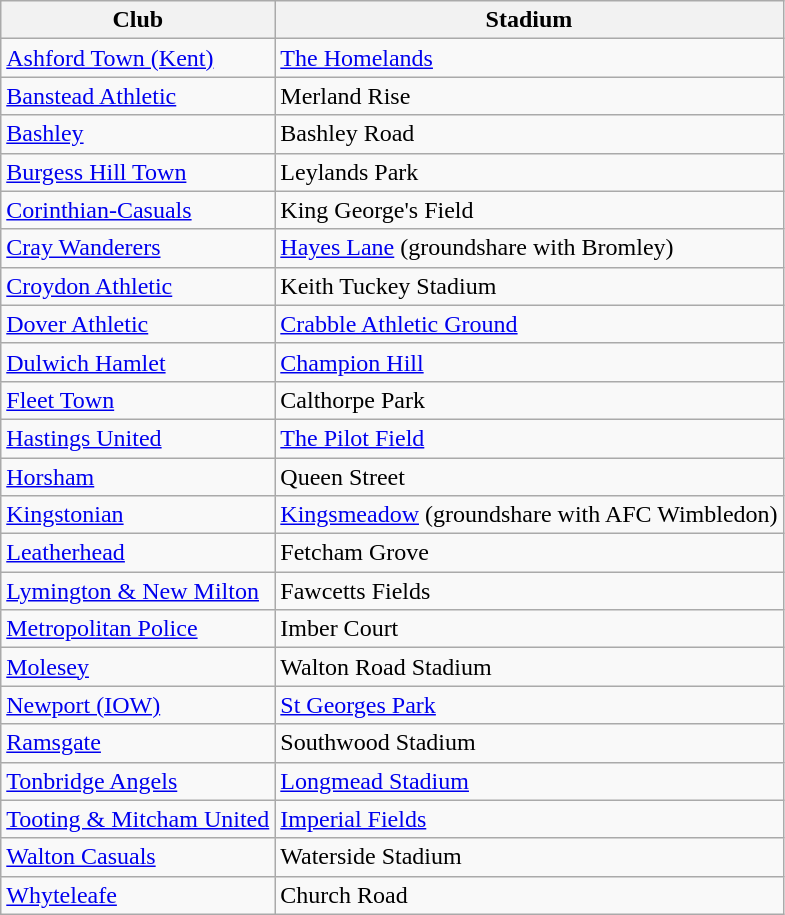<table class="wikitable sortable">
<tr>
<th>Club</th>
<th>Stadium</th>
</tr>
<tr>
<td><a href='#'>Ashford Town (Kent)</a></td>
<td><a href='#'>The Homelands</a></td>
</tr>
<tr>
<td><a href='#'>Banstead Athletic</a></td>
<td>Merland Rise</td>
</tr>
<tr>
<td><a href='#'>Bashley</a></td>
<td>Bashley Road</td>
</tr>
<tr>
<td><a href='#'>Burgess Hill Town</a></td>
<td>Leylands Park</td>
</tr>
<tr>
<td><a href='#'>Corinthian-Casuals</a></td>
<td>King George's Field</td>
</tr>
<tr>
<td><a href='#'>Cray Wanderers</a></td>
<td><a href='#'>Hayes Lane</a> (groundshare with Bromley)</td>
</tr>
<tr>
<td><a href='#'>Croydon Athletic</a></td>
<td>Keith Tuckey Stadium</td>
</tr>
<tr>
<td><a href='#'>Dover Athletic</a></td>
<td><a href='#'>Crabble Athletic Ground</a></td>
</tr>
<tr>
<td><a href='#'>Dulwich Hamlet</a></td>
<td><a href='#'>Champion Hill</a></td>
</tr>
<tr>
<td><a href='#'>Fleet Town</a></td>
<td>Calthorpe Park</td>
</tr>
<tr>
<td><a href='#'>Hastings United</a></td>
<td><a href='#'>The Pilot Field</a></td>
</tr>
<tr>
<td><a href='#'>Horsham</a></td>
<td>Queen Street</td>
</tr>
<tr>
<td><a href='#'>Kingstonian</a></td>
<td><a href='#'>Kingsmeadow</a> (groundshare with AFC Wimbledon)</td>
</tr>
<tr>
<td><a href='#'>Leatherhead</a></td>
<td>Fetcham Grove</td>
</tr>
<tr>
<td><a href='#'>Lymington & New Milton</a></td>
<td>Fawcetts Fields</td>
</tr>
<tr>
<td><a href='#'>Metropolitan Police</a></td>
<td>Imber Court</td>
</tr>
<tr>
<td><a href='#'>Molesey</a></td>
<td>Walton Road Stadium</td>
</tr>
<tr>
<td><a href='#'>Newport (IOW)</a></td>
<td><a href='#'>St Georges Park</a></td>
</tr>
<tr>
<td><a href='#'>Ramsgate</a></td>
<td>Southwood Stadium</td>
</tr>
<tr>
<td><a href='#'>Tonbridge Angels</a></td>
<td><a href='#'>Longmead Stadium</a></td>
</tr>
<tr>
<td><a href='#'>Tooting & Mitcham United</a></td>
<td><a href='#'>Imperial Fields</a></td>
</tr>
<tr>
<td><a href='#'>Walton Casuals</a></td>
<td>Waterside Stadium</td>
</tr>
<tr>
<td><a href='#'>Whyteleafe</a></td>
<td>Church Road</td>
</tr>
</table>
